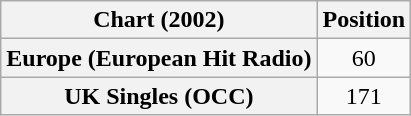<table class="wikitable plainrowheaders" style="text-align:center">
<tr>
<th scope="col">Chart (2002)</th>
<th scope="col">Position</th>
</tr>
<tr>
<th scope="row">Europe (European Hit Radio)</th>
<td align="center">60</td>
</tr>
<tr>
<th scope="row">UK Singles (OCC)</th>
<td>171</td>
</tr>
</table>
